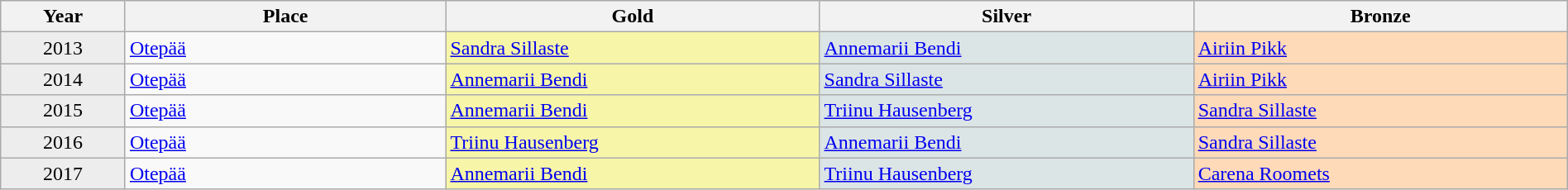<table class="wikitable" style=" width:100%">
<tr style="background:#EDEDED;">
<th class="hintergrundfarbe6" style="width:7%">Year</th>
<th class="hintergrundfarbe6" style="width:18%">Place</th>
<th bgcolor=gold style="width:21%;">Gold</th>
<th bgcolor=silver style="width:21%;">Silver</th>
<th bgcolor="#CC9966" style="width:21%;">Bronze</th>
</tr>
<tr>
<td align="center" bgcolor="#EDEDED">2013</td>
<td><a href='#'>Otepää</a></td>
<td bgcolor="#F7F6A8"><a href='#'>Sandra Sillaste</a></td>
<td bgcolor="#DCE5E5"><a href='#'>Annemarii Bendi</a></td>
<td bgcolor="#FFDAB9"><a href='#'>Airiin Pikk</a></td>
</tr>
<tr>
<td align="center" bgcolor="#EDEDED">2014</td>
<td><a href='#'>Otepää</a></td>
<td bgcolor="#F7F6A8"><a href='#'>Annemarii Bendi</a></td>
<td bgcolor="#DCE5E5"><a href='#'>Sandra Sillaste</a></td>
<td bgcolor="#FFDAB9"><a href='#'>Airiin Pikk</a></td>
</tr>
<tr>
<td align="center" bgcolor="#EDEDED">2015</td>
<td><a href='#'>Otepää</a></td>
<td bgcolor="#F7F6A8"><a href='#'>Annemarii Bendi</a></td>
<td bgcolor="#DCE5E5"><a href='#'>Triinu Hausenberg</a></td>
<td bgcolor="#FFDAB9"><a href='#'>Sandra Sillaste</a></td>
</tr>
<tr>
<td align="center" bgcolor="#EDEDED">2016</td>
<td><a href='#'>Otepää</a></td>
<td bgcolor="#F7F6A8"><a href='#'>Triinu Hausenberg</a></td>
<td bgcolor="#DCE5E5"><a href='#'>Annemarii Bendi</a></td>
<td bgcolor="#FFDAB9"><a href='#'>Sandra Sillaste</a></td>
</tr>
<tr>
<td align="center" bgcolor="#EDEDED">2017</td>
<td><a href='#'>Otepää</a></td>
<td bgcolor="#F7F6A8"><a href='#'>Annemarii Bendi</a></td>
<td bgcolor="#DCE5E5"><a href='#'>Triinu Hausenberg</a></td>
<td bgcolor="#FFDAB9"><a href='#'>Carena Roomets</a></td>
</tr>
</table>
